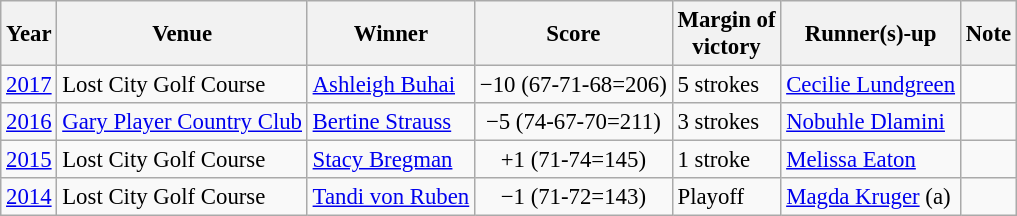<table class=wikitable style="font-size:95%">
<tr>
<th>Year</th>
<th>Venue</th>
<th>Winner</th>
<th>Score</th>
<th>Margin of<br>victory</th>
<th>Runner(s)-up</th>
<th>Note</th>
</tr>
<tr>
<td><a href='#'>2017</a></td>
<td>Lost City Golf Course</td>
<td> <a href='#'>Ashleigh Buhai</a></td>
<td align=center>−10 (67-71-68=206)</td>
<td>5 strokes</td>
<td> <a href='#'>Cecilie Lundgreen</a></td>
<td></td>
</tr>
<tr>
<td><a href='#'>2016</a></td>
<td><a href='#'>Gary Player Country Club</a></td>
<td> <a href='#'>Bertine Strauss</a></td>
<td align=center>−5 (74-67-70=211)</td>
<td>3 strokes</td>
<td> <a href='#'>Nobuhle Dlamini</a></td>
<td></td>
</tr>
<tr>
<td><a href='#'>2015</a></td>
<td>Lost City Golf Course</td>
<td> <a href='#'>Stacy Bregman</a></td>
<td align=center>+1 (71-74=145)</td>
<td>1 stroke</td>
<td> <a href='#'>Melissa Eaton</a></td>
<td></td>
</tr>
<tr>
<td><a href='#'>2014</a></td>
<td>Lost City Golf Course</td>
<td> <a href='#'>Tandi von Ruben</a></td>
<td align=center>−1 (71-72=143)</td>
<td>Playoff</td>
<td> <a href='#'>Magda Kruger</a> (a)</td>
<td></td>
</tr>
</table>
